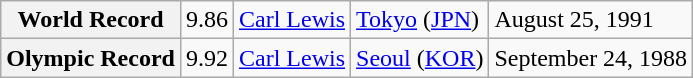<table class="wikitable">
<tr>
<th>World Record</th>
<td>9.86</td>
<td> <a href='#'>Carl Lewis</a></td>
<td><a href='#'>Tokyo</a> (<a href='#'>JPN</a>)</td>
<td>August 25, 1991</td>
</tr>
<tr>
<th>Olympic Record</th>
<td>9.92</td>
<td> <a href='#'>Carl Lewis</a></td>
<td><a href='#'>Seoul</a> (<a href='#'>KOR</a>)</td>
<td>September 24, 1988</td>
</tr>
</table>
